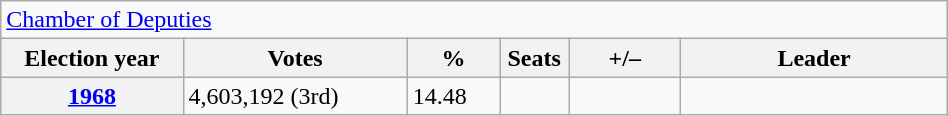<table class=wikitable style="width:50%; border:1px #AAAAFF solid">
<tr>
<td colspan=6><a href='#'>Chamber of Deputies</a></td>
</tr>
<tr>
<th width=13%>Election year</th>
<th width=16%>Votes</th>
<th width=6%>%</th>
<th width=1%>Seats</th>
<th width=8%>+/–</th>
<th width=19%>Leader</th>
</tr>
<tr>
<th><a href='#'>1968</a></th>
<td>4,603,192 (3rd)</td>
<td>14.48</td>
<td></td>
<td></td>
<td></td>
</tr>
</table>
